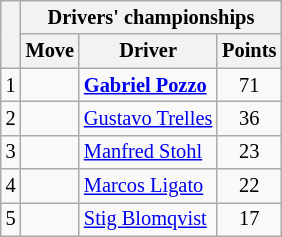<table class="wikitable" style="font-size:85%;">
<tr>
<th rowspan="2"></th>
<th colspan="3">Drivers' championships</th>
</tr>
<tr>
<th>Move</th>
<th>Driver</th>
<th>Points</th>
</tr>
<tr>
<td align="center">1</td>
<td align="center"></td>
<td> <strong><a href='#'>Gabriel Pozzo</a></strong></td>
<td align="center">71</td>
</tr>
<tr>
<td align="center">2</td>
<td align="center"></td>
<td> <a href='#'>Gustavo Trelles</a></td>
<td align="center">36</td>
</tr>
<tr>
<td align="center">3</td>
<td align="center"></td>
<td> <a href='#'>Manfred Stohl</a></td>
<td align="center">23</td>
</tr>
<tr>
<td align="center">4</td>
<td align="center"></td>
<td> <a href='#'>Marcos Ligato</a></td>
<td align="center">22</td>
</tr>
<tr>
<td align="center">5</td>
<td align="center"></td>
<td> <a href='#'>Stig Blomqvist</a></td>
<td align="center">17</td>
</tr>
</table>
